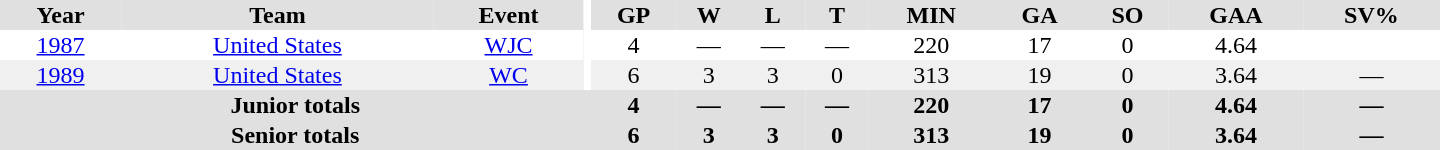<table border="0" cellpadding="1" cellspacing="0" ID="Table3" style="text-align:center; width:60em">
<tr ALIGN="center" bgcolor="#e0e0e0">
<th>Year</th>
<th>Team</th>
<th>Event</th>
<th rowspan="99" bgcolor="#ffffff"></th>
<th>GP</th>
<th>W</th>
<th>L</th>
<th>T</th>
<th>MIN</th>
<th>GA</th>
<th>SO</th>
<th>GAA</th>
<th>SV%</th>
</tr>
<tr>
<td><a href='#'>1987</a></td>
<td><a href='#'>United States</a></td>
<td><a href='#'>WJC</a></td>
<td>4</td>
<td>—</td>
<td>—</td>
<td>—</td>
<td>220</td>
<td>17</td>
<td>0</td>
<td>4.64</td>
</tr>
<tr bgcolor="#f0f0f0">
<td><a href='#'>1989</a></td>
<td><a href='#'>United States</a></td>
<td><a href='#'>WC</a></td>
<td>6</td>
<td>3</td>
<td>3</td>
<td>0</td>
<td>313</td>
<td>19</td>
<td>0</td>
<td>3.64</td>
<td>—</td>
</tr>
<tr bgcolor="#e0e0e0">
<th colspan=4>Junior totals</th>
<th>4</th>
<th>—</th>
<th>—</th>
<th>—</th>
<th>220</th>
<th>17</th>
<th>0</th>
<th>4.64</th>
<th>—</th>
</tr>
<tr bgcolor="#e0e0e0">
<th colspan=4>Senior totals</th>
<th>6</th>
<th>3</th>
<th>3</th>
<th>0</th>
<th>313</th>
<th>19</th>
<th>0</th>
<th>3.64</th>
<th>—</th>
</tr>
</table>
